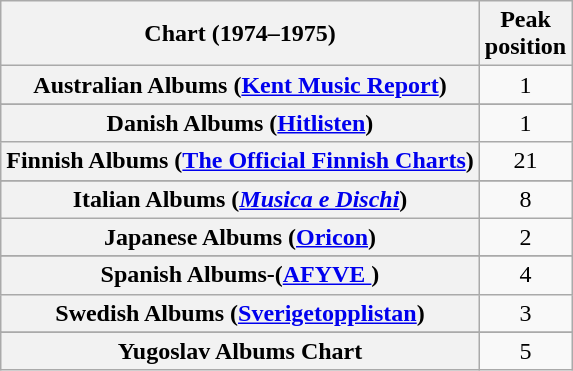<table class="wikitable sortable plainrowheaders">
<tr>
<th scope="col">Chart (1974–1975)</th>
<th scope="col">Peak<br>position</th>
</tr>
<tr>
<th scope="row">Australian Albums (<a href='#'>Kent Music Report</a>)</th>
<td align="center">1</td>
</tr>
<tr>
</tr>
<tr>
<th scope="row">Danish Albums (<a href='#'>Hitlisten</a>)</th>
<td align="center">1</td>
</tr>
<tr>
<th scope="row">Finnish Albums (<a href='#'>The Official Finnish Charts</a>)</th>
<td align="center">21</td>
</tr>
<tr>
</tr>
<tr>
<th scope="row">Italian Albums (<em><a href='#'>Musica e Dischi</a></em>)</th>
<td align="center">8</td>
</tr>
<tr>
<th scope="row">Japanese Albums (<a href='#'>Oricon</a>)</th>
<td align="center">2</td>
</tr>
<tr>
</tr>
<tr>
</tr>
<tr>
<th scope="row">Spanish Albums-(<a href='#'>AFYVE </a>)</th>
<td align="center">4</td>
</tr>
<tr>
<th scope="row">Swedish Albums (<a href='#'>Sverigetopplistan</a>)</th>
<td align="center">3</td>
</tr>
<tr>
</tr>
<tr>
</tr>
<tr>
<th scope="row">Yugoslav Albums Chart</th>
<td align="center">5</td>
</tr>
</table>
